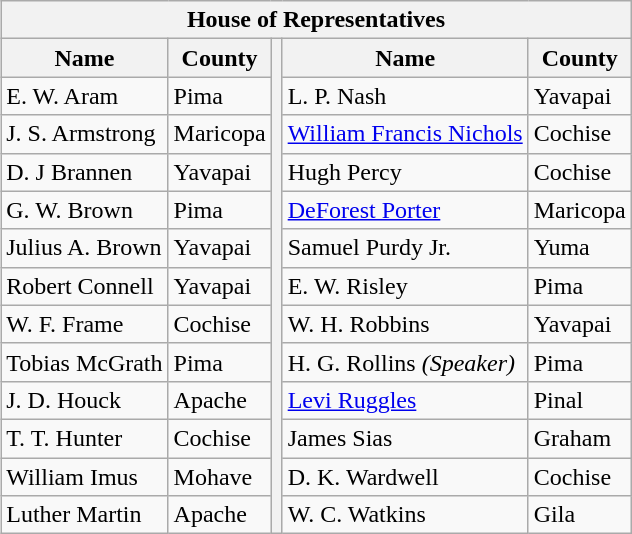<table class="wikitable" style="float: right">
<tr>
<th colspan="5">House of Representatives</th>
</tr>
<tr>
<th>Name</th>
<th>County</th>
<th rowspan="13"></th>
<th>Name</th>
<th>County</th>
</tr>
<tr>
<td>E. W. Aram</td>
<td>Pima</td>
<td>L. P. Nash</td>
<td>Yavapai</td>
</tr>
<tr>
<td>J. S. Armstrong</td>
<td>Maricopa</td>
<td><a href='#'>William Francis Nichols</a></td>
<td>Cochise</td>
</tr>
<tr>
<td>D. J Brannen</td>
<td>Yavapai</td>
<td>Hugh Percy</td>
<td>Cochise</td>
</tr>
<tr>
<td>G. W. Brown</td>
<td>Pima</td>
<td><a href='#'>DeForest Porter</a></td>
<td>Maricopa</td>
</tr>
<tr>
<td>Julius A. Brown</td>
<td>Yavapai</td>
<td>Samuel Purdy Jr.</td>
<td>Yuma</td>
</tr>
<tr>
<td>Robert Connell</td>
<td>Yavapai</td>
<td>E. W. Risley</td>
<td>Pima</td>
</tr>
<tr>
<td>W. F. Frame</td>
<td>Cochise</td>
<td>W. H. Robbins</td>
<td>Yavapai</td>
</tr>
<tr>
<td>Tobias McGrath</td>
<td>Pima</td>
<td>H. G. Rollins <em>(Speaker)</em></td>
<td>Pima</td>
</tr>
<tr>
<td>J. D. Houck</td>
<td>Apache</td>
<td><a href='#'>Levi Ruggles</a></td>
<td>Pinal</td>
</tr>
<tr>
<td>T. T. Hunter</td>
<td>Cochise</td>
<td>James Sias</td>
<td>Graham</td>
</tr>
<tr>
<td>William Imus</td>
<td>Mohave</td>
<td>D. K. Wardwell</td>
<td>Cochise</td>
</tr>
<tr>
<td>Luther Martin</td>
<td>Apache</td>
<td>W. C. Watkins</td>
<td>Gila</td>
</tr>
</table>
